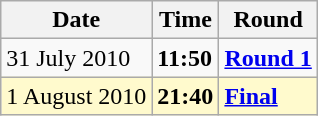<table class="wikitable">
<tr>
<th>Date</th>
<th>Time</th>
<th>Round</th>
</tr>
<tr>
<td>31 July 2010</td>
<td><strong>11:50</strong></td>
<td><strong><a href='#'>Round 1</a></strong></td>
</tr>
<tr style=background:lemonchiffon>
<td>1 August 2010</td>
<td><strong>21:40</strong></td>
<td><strong><a href='#'>Final</a></strong></td>
</tr>
</table>
